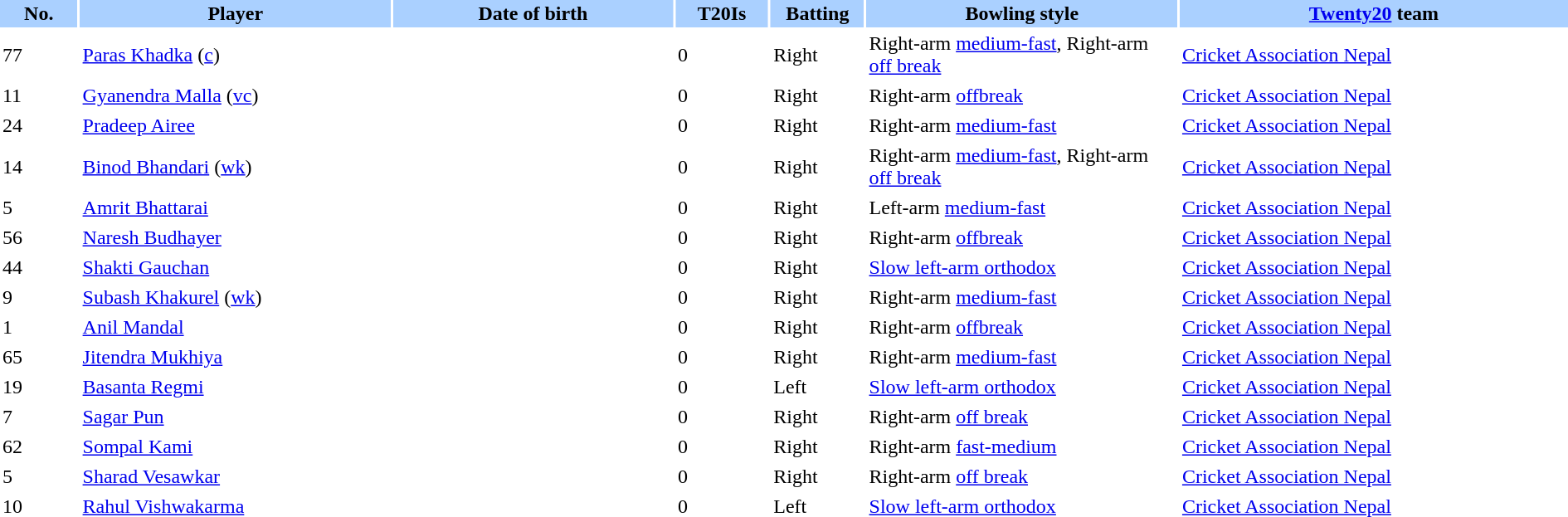<table border="0" cellspacing="2" cellpadding="2" style="width:100%;">
<tr style="background:#aad0ff;">
<th scope="col" width="5%">No.</th>
<th scope="col" width="20%">Player</th>
<th scope="col" width="18%">Date of birth</th>
<th scope="col" width="6%">T20Is</th>
<th scope="col" width="6%">Batting</th>
<th scope="col" width="20%">Bowling style</th>
<th scope="col" width="25%"><a href='#'>Twenty20</a> team</th>
</tr>
<tr>
<td>77</td>
<td><a href='#'>Paras Khadka</a> (<a href='#'>c</a>)</td>
<td></td>
<td>0</td>
<td>Right</td>
<td>Right-arm <a href='#'>medium-fast</a>, Right-arm <a href='#'>off break</a></td>
<td> <a href='#'>Cricket Association Nepal</a></td>
</tr>
<tr>
<td>11</td>
<td><a href='#'>Gyanendra Malla</a> (<a href='#'>vc</a>)</td>
<td></td>
<td>0</td>
<td>Right</td>
<td>Right-arm <a href='#'>offbreak</a></td>
<td> <a href='#'>Cricket Association Nepal</a></td>
</tr>
<tr>
<td>24</td>
<td><a href='#'>Pradeep Airee</a></td>
<td></td>
<td>0</td>
<td>Right</td>
<td>Right-arm <a href='#'>medium-fast</a></td>
<td> <a href='#'>Cricket Association Nepal</a></td>
</tr>
<tr>
<td>14</td>
<td><a href='#'>Binod Bhandari</a> (<a href='#'>wk</a>)</td>
<td></td>
<td>0</td>
<td>Right</td>
<td>Right-arm <a href='#'>medium-fast</a>, Right-arm <a href='#'>off break</a></td>
<td> <a href='#'>Cricket Association Nepal</a></td>
</tr>
<tr>
<td>5</td>
<td><a href='#'>Amrit Bhattarai</a></td>
<td></td>
<td>0</td>
<td>Right</td>
<td>Left-arm <a href='#'>medium-fast</a></td>
<td> <a href='#'>Cricket Association Nepal</a></td>
</tr>
<tr>
<td>56</td>
<td><a href='#'>Naresh Budhayer</a></td>
<td></td>
<td>0</td>
<td>Right</td>
<td>Right-arm <a href='#'>offbreak</a></td>
<td> <a href='#'>Cricket Association Nepal</a></td>
</tr>
<tr>
<td>44</td>
<td><a href='#'>Shakti Gauchan</a></td>
<td></td>
<td>0</td>
<td>Right</td>
<td><a href='#'>Slow left-arm orthodox</a></td>
<td> <a href='#'>Cricket Association Nepal</a></td>
</tr>
<tr>
<td>9</td>
<td><a href='#'>Subash Khakurel</a> (<a href='#'>wk</a>)</td>
<td></td>
<td>0</td>
<td>Right</td>
<td>Right-arm <a href='#'>medium-fast</a></td>
<td> <a href='#'>Cricket Association Nepal</a></td>
</tr>
<tr>
<td>1</td>
<td><a href='#'>Anil Mandal</a></td>
<td></td>
<td>0</td>
<td>Right</td>
<td>Right-arm <a href='#'>offbreak</a></td>
<td> <a href='#'>Cricket Association Nepal</a></td>
</tr>
<tr>
<td>65</td>
<td><a href='#'>Jitendra Mukhiya</a></td>
<td></td>
<td>0</td>
<td>Right</td>
<td>Right-arm <a href='#'>medium-fast</a></td>
<td> <a href='#'>Cricket Association Nepal</a></td>
</tr>
<tr>
<td>19</td>
<td><a href='#'>Basanta Regmi</a></td>
<td></td>
<td>0</td>
<td>Left</td>
<td><a href='#'>Slow left-arm orthodox</a></td>
<td> <a href='#'>Cricket Association Nepal</a></td>
</tr>
<tr>
<td>7</td>
<td><a href='#'>Sagar Pun</a></td>
<td></td>
<td>0</td>
<td>Right</td>
<td>Right-arm <a href='#'>off break</a></td>
<td> <a href='#'>Cricket Association Nepal</a></td>
</tr>
<tr>
<td>62</td>
<td><a href='#'>Sompal Kami</a></td>
<td></td>
<td>0</td>
<td>Right</td>
<td>Right-arm <a href='#'>fast-medium</a></td>
<td> <a href='#'>Cricket Association Nepal</a></td>
</tr>
<tr>
<td>5</td>
<td><a href='#'>Sharad Vesawkar</a></td>
<td></td>
<td>0</td>
<td>Right</td>
<td>Right-arm <a href='#'>off break</a></td>
<td> <a href='#'>Cricket Association Nepal</a></td>
</tr>
<tr>
<td>10</td>
<td><a href='#'>Rahul Vishwakarma</a></td>
<td></td>
<td>0</td>
<td>Left</td>
<td><a href='#'>Slow left-arm orthodox</a></td>
<td> <a href='#'>Cricket Association Nepal</a></td>
</tr>
</table>
